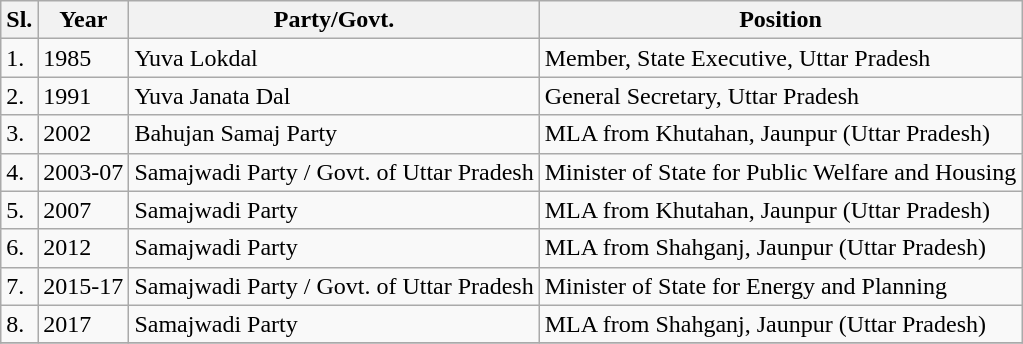<table class="wikitable sortable">
<tr>
<th>Sl.</th>
<th>Year</th>
<th>Party/Govt.</th>
<th>Position</th>
</tr>
<tr>
<td>1.</td>
<td>1985</td>
<td>Yuva Lokdal</td>
<td>Member, State Executive, Uttar Pradesh</td>
</tr>
<tr>
<td>2.</td>
<td>1991</td>
<td>Yuva Janata Dal</td>
<td>General Secretary, Uttar Pradesh</td>
</tr>
<tr>
<td>3.</td>
<td>2002</td>
<td>Bahujan Samaj Party</td>
<td>MLA from Khutahan, Jaunpur (Uttar Pradesh)</td>
</tr>
<tr>
<td>4.</td>
<td>2003-07</td>
<td>Samajwadi Party / Govt. of Uttar Pradesh</td>
<td>Minister of State for Public Welfare and Housing</td>
</tr>
<tr>
<td>5.</td>
<td>2007</td>
<td>Samajwadi Party</td>
<td>MLA from Khutahan, Jaunpur (Uttar Pradesh)</td>
</tr>
<tr>
<td>6.</td>
<td>2012</td>
<td>Samajwadi Party</td>
<td>MLA from Shahganj, Jaunpur (Uttar Pradesh)</td>
</tr>
<tr>
<td>7.</td>
<td>2015-17</td>
<td>Samajwadi Party / Govt. of Uttar Pradesh</td>
<td>Minister of State for Energy and Planning</td>
</tr>
<tr>
<td>8.</td>
<td>2017</td>
<td>Samajwadi Party</td>
<td>MLA from Shahganj, Jaunpur (Uttar Pradesh)</td>
</tr>
<tr>
</tr>
</table>
